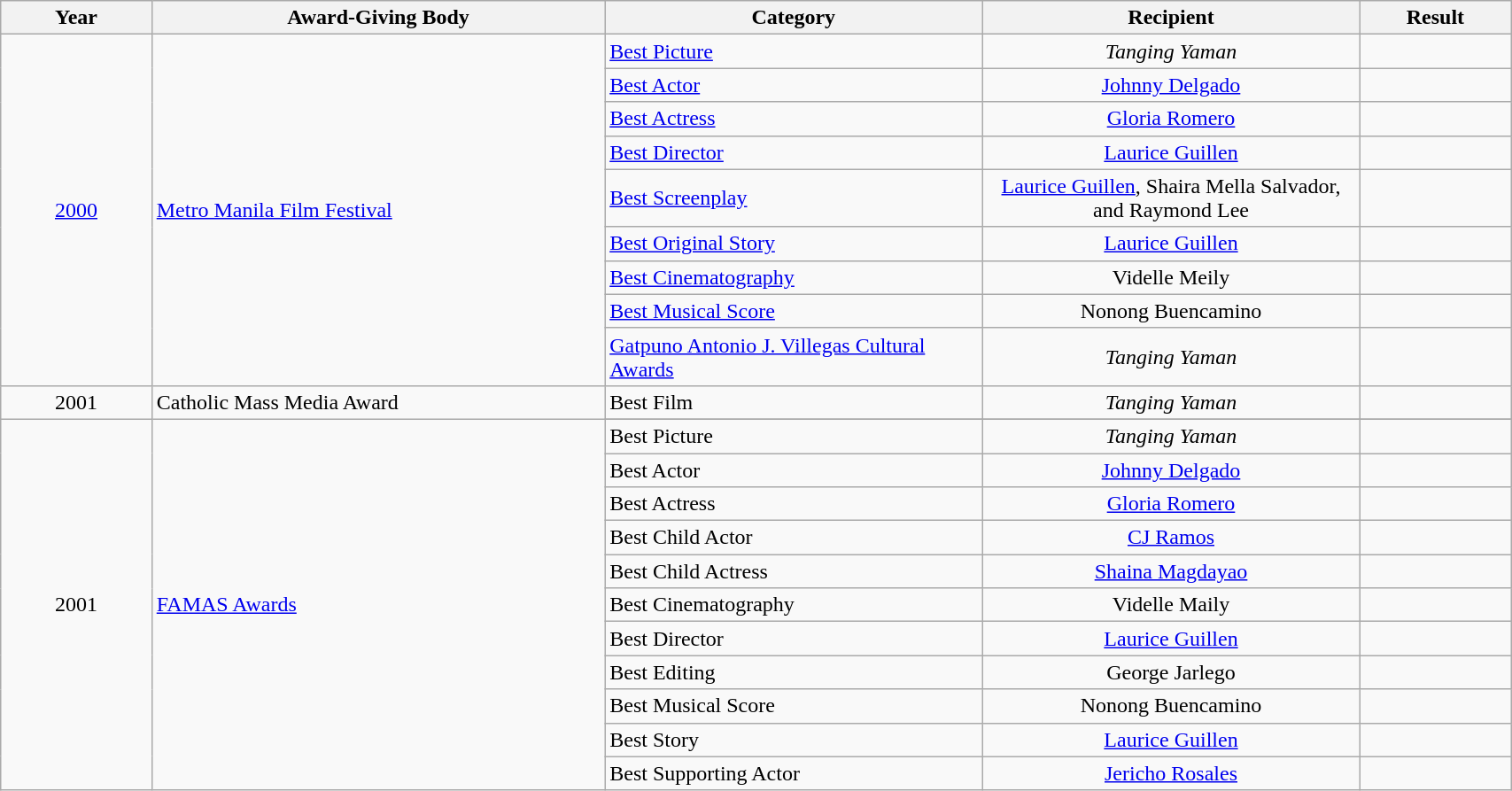<table | width="90%" class="wikitable sortable">
<tr>
<th width="10%">Year</th>
<th width="30%">Award-Giving Body</th>
<th width="25%">Category</th>
<th width="25%">Recipient</th>
<th width="10%">Result</th>
</tr>
<tr>
<td rowspan="9" align="center"><a href='#'>2000</a></td>
<td rowspan="9" align="left"><a href='#'>Metro Manila Film Festival</a></td>
<td align="left"><a href='#'>Best Picture</a></td>
<td align="center"><em>Tanging Yaman</em></td>
<td></td>
</tr>
<tr>
<td align="left"><a href='#'>Best Actor</a></td>
<td align="center"><a href='#'>Johnny Delgado</a></td>
<td></td>
</tr>
<tr>
<td align="left"><a href='#'>Best Actress</a></td>
<td align="center"><a href='#'>Gloria Romero</a></td>
<td></td>
</tr>
<tr>
<td align="left"><a href='#'>Best Director</a></td>
<td align="center"><a href='#'>Laurice Guillen</a></td>
<td></td>
</tr>
<tr>
<td align="left"><a href='#'>Best Screenplay</a></td>
<td align="center"><a href='#'>Laurice Guillen</a>, Shaira Mella Salvador, and Raymond Lee</td>
<td></td>
</tr>
<tr>
<td align="left"><a href='#'>Best Original Story</a></td>
<td align="center"><a href='#'>Laurice Guillen</a></td>
<td></td>
</tr>
<tr>
<td align="left"><a href='#'>Best Cinematography</a></td>
<td align="center">Videlle Meily</td>
<td></td>
</tr>
<tr>
<td align="left"><a href='#'>Best Musical Score</a></td>
<td align="center">Nonong Buencamino</td>
<td></td>
</tr>
<tr>
<td align="left"><a href='#'>Gatpuno Antonio J. Villegas Cultural Awards</a></td>
<td align="center"><em>Tanging Yaman</em></td>
<td></td>
</tr>
<tr>
<td align="center">2001</td>
<td align="left">Catholic Mass Media Award</td>
<td align="left">Best Film</td>
<td align="center"><em>Tanging Yaman</em></td>
<td></td>
</tr>
<tr>
<td rowspan="12" align="center">2001</td>
<td rowspan="12" align="left"><a href='#'>FAMAS Awards</a></td>
</tr>
<tr>
<td align="left">Best Picture</td>
<td align="center"><em>Tanging Yaman</em></td>
<td></td>
</tr>
<tr>
<td align="left">Best Actor</td>
<td align="center"><a href='#'>Johnny Delgado</a></td>
<td></td>
</tr>
<tr>
<td align="left">Best Actress</td>
<td align="center"><a href='#'>Gloria Romero</a></td>
<td></td>
</tr>
<tr>
<td align="left">Best Child Actor</td>
<td align="center"><a href='#'>CJ Ramos</a></td>
<td></td>
</tr>
<tr>
<td align="left">Best Child Actress</td>
<td align="center"><a href='#'>Shaina Magdayao</a></td>
<td></td>
</tr>
<tr>
<td align="left">Best Cinematography</td>
<td align="center">Videlle Maily</td>
<td></td>
</tr>
<tr>
<td align="left">Best Director</td>
<td align="center"><a href='#'>Laurice Guillen</a></td>
<td></td>
</tr>
<tr>
<td align="left">Best Editing</td>
<td align="center">George Jarlego</td>
<td></td>
</tr>
<tr>
<td align="left">Best Musical Score</td>
<td align="center">Nonong Buencamino</td>
<td></td>
</tr>
<tr>
<td align="left">Best Story</td>
<td align="center"><a href='#'>Laurice Guillen</a></td>
<td></td>
</tr>
<tr>
<td align="left">Best Supporting Actor</td>
<td align="center"><a href='#'>Jericho Rosales</a></td>
<td></td>
</tr>
</table>
